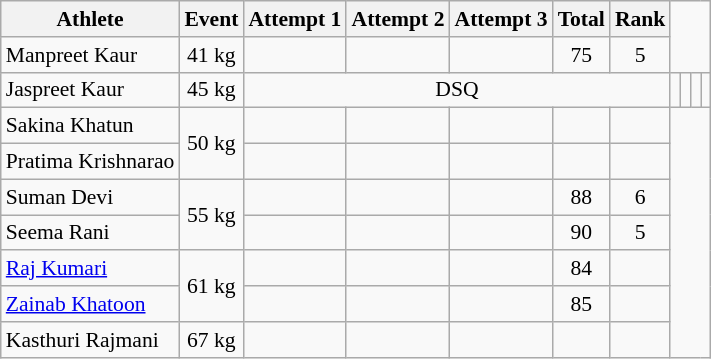<table class="wikitable" style="text-align:center; font-size:90%">
<tr>
<th>Athlete</th>
<th>Event</th>
<th>Attempt 1</th>
<th>Attempt 2</th>
<th>Attempt 3</th>
<th>Total</th>
<th>Rank</th>
</tr>
<tr>
<td align="left">Manpreet Kaur</td>
<td>41 kg</td>
<td></td>
<td></td>
<td></td>
<td>75</td>
<td>5</td>
</tr>
<tr>
<td align="left">Jaspreet Kaur</td>
<td>45 kg</td>
<td colspan = 5>DSQ</td>
<td></td>
<td></td>
<td></td>
<td></td>
</tr>
<tr>
<td align="left">Sakina Khatun</td>
<td rowspan="2">50 kg</td>
<td></td>
<td></td>
<td></td>
<td></td>
<td></td>
</tr>
<tr>
<td align="left">Pratima Krishnarao</td>
<td></td>
<td></td>
<td></td>
<td></td>
<td></td>
</tr>
<tr>
<td align="left">Suman Devi</td>
<td rowspan="2">55 kg</td>
<td></td>
<td></td>
<td></td>
<td>88</td>
<td>6</td>
</tr>
<tr>
<td align="left">Seema Rani</td>
<td></td>
<td></td>
<td></td>
<td>90</td>
<td>5</td>
</tr>
<tr>
<td align="left"><a href='#'>Raj Kumari</a></td>
<td rowspan="2">61 kg</td>
<td></td>
<td></td>
<td></td>
<td>84</td>
<td></td>
</tr>
<tr>
<td align="left"><a href='#'>Zainab Khatoon</a></td>
<td></td>
<td></td>
<td></td>
<td>85</td>
<td></td>
</tr>
<tr>
<td align="left">Kasthuri Rajmani</td>
<td>67 kg</td>
<td></td>
<td></td>
<td></td>
<td></td>
<td></td>
</tr>
</table>
